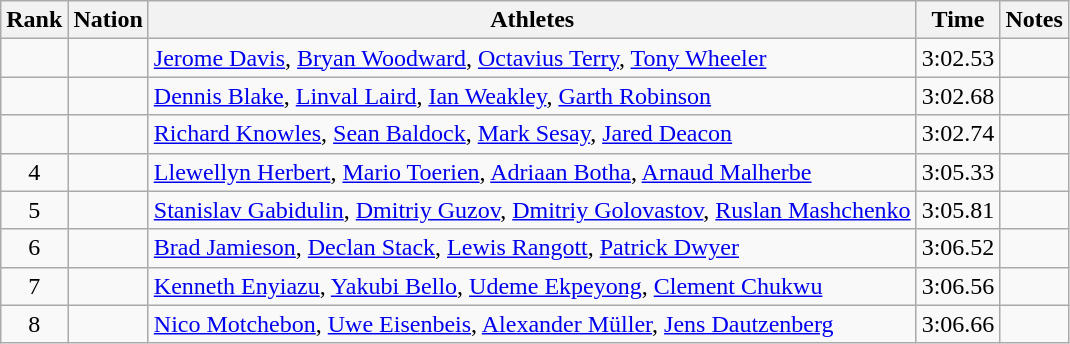<table class="wikitable sortable" style="text-align:center">
<tr>
<th>Rank</th>
<th>Nation</th>
<th>Athletes</th>
<th>Time</th>
<th>Notes</th>
</tr>
<tr>
<td></td>
<td align=left></td>
<td align=left><a href='#'>Jerome Davis</a>, <a href='#'>Bryan Woodward</a>, <a href='#'>Octavius Terry</a>, <a href='#'>Tony Wheeler</a></td>
<td>3:02.53</td>
<td></td>
</tr>
<tr>
<td></td>
<td align=left></td>
<td align=left><a href='#'>Dennis Blake</a>, <a href='#'>Linval Laird</a>, <a href='#'>Ian Weakley</a>, <a href='#'>Garth Robinson</a></td>
<td>3:02.68</td>
<td></td>
</tr>
<tr>
<td></td>
<td align=left></td>
<td align=left><a href='#'>Richard Knowles</a>, <a href='#'>Sean Baldock</a>, <a href='#'>Mark Sesay</a>, <a href='#'>Jared Deacon</a></td>
<td>3:02.74</td>
<td></td>
</tr>
<tr>
<td>4</td>
<td align=left></td>
<td align=left><a href='#'>Llewellyn Herbert</a>, <a href='#'>Mario Toerien</a>, <a href='#'>Adriaan Botha</a>, <a href='#'>Arnaud Malherbe</a></td>
<td>3:05.33</td>
<td></td>
</tr>
<tr>
<td>5</td>
<td align=left></td>
<td align=left><a href='#'>Stanislav Gabidulin</a>, <a href='#'>Dmitriy Guzov</a>, <a href='#'>Dmitriy Golovastov</a>, <a href='#'>Ruslan Mashchenko</a></td>
<td>3:05.81</td>
<td></td>
</tr>
<tr>
<td>6</td>
<td align=left></td>
<td align=left><a href='#'>Brad Jamieson</a>, <a href='#'>Declan Stack</a>, <a href='#'>Lewis Rangott</a>, <a href='#'>Patrick Dwyer</a></td>
<td>3:06.52</td>
<td></td>
</tr>
<tr>
<td>7</td>
<td align=left></td>
<td align=left><a href='#'>Kenneth Enyiazu</a>, <a href='#'>Yakubi Bello</a>, <a href='#'>Udeme Ekpeyong</a>, <a href='#'>Clement Chukwu</a></td>
<td>3:06.56</td>
<td></td>
</tr>
<tr>
<td>8</td>
<td align=left></td>
<td align=left><a href='#'>Nico Motchebon</a>, <a href='#'>Uwe Eisenbeis</a>, <a href='#'>Alexander Müller</a>, <a href='#'>Jens Dautzenberg</a></td>
<td>3:06.66</td>
<td></td>
</tr>
</table>
